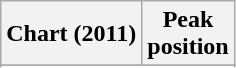<table class="wikitable sortable plainrowheaders" style="text-align:center">
<tr>
<th scope="col">Chart (2011)</th>
<th scope="col">Peak<br>position</th>
</tr>
<tr>
</tr>
<tr>
</tr>
</table>
